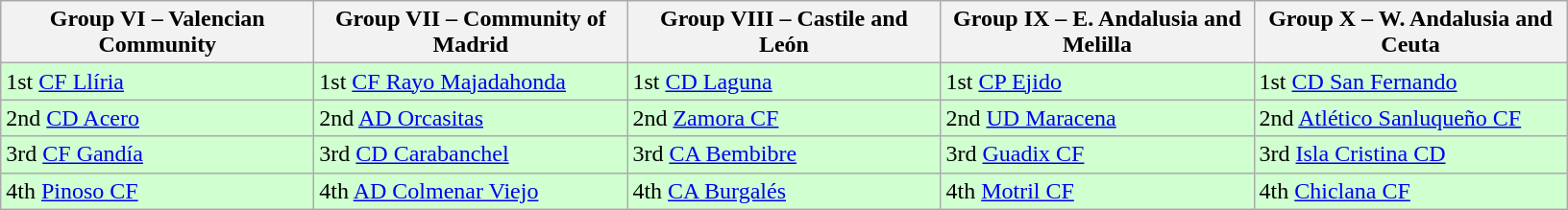<table class="wikitable">
<tr>
<th width=210>Group VI – Valencian Community </th>
<th width=210>Group VII – Community of Madrid </th>
<th width=210>Group VIII – Castile and León </th>
<th width=210>Group IX – E. Andalusia and Melilla </th>
<th width=210>Group X – W. Andalusia and Ceuta </th>
</tr>
<tr style="background:#D0FFD0;">
<td>1st <a href='#'>CF Llíria</a></td>
<td>1st <a href='#'>CF Rayo Majadahonda</a></td>
<td>1st <a href='#'>CD Laguna</a></td>
<td>1st <a href='#'>CP Ejido</a></td>
<td>1st <a href='#'>CD San Fernando</a></td>
</tr>
<tr style="background:#D0FFD0;">
<td>2nd <a href='#'>CD Acero</a></td>
<td>2nd <a href='#'>AD Orcasitas</a></td>
<td>2nd <a href='#'>Zamora CF</a></td>
<td>2nd <a href='#'>UD Maracena</a></td>
<td>2nd <a href='#'>Atlético Sanluqueño CF</a></td>
</tr>
<tr style="background:#D0FFD0;">
<td>3rd <a href='#'>CF Gandía</a></td>
<td>3rd <a href='#'>CD Carabanchel</a></td>
<td>3rd <a href='#'>CA Bembibre</a></td>
<td>3rd <a href='#'>Guadix CF</a></td>
<td>3rd <a href='#'>Isla Cristina CD</a></td>
</tr>
<tr style="background:#D0FFD0;">
<td>4th <a href='#'>Pinoso CF</a></td>
<td>4th <a href='#'>AD Colmenar Viejo</a></td>
<td>4th <a href='#'>CA Burgalés</a></td>
<td>4th <a href='#'>Motril CF</a></td>
<td>4th <a href='#'>Chiclana CF</a></td>
</tr>
</table>
